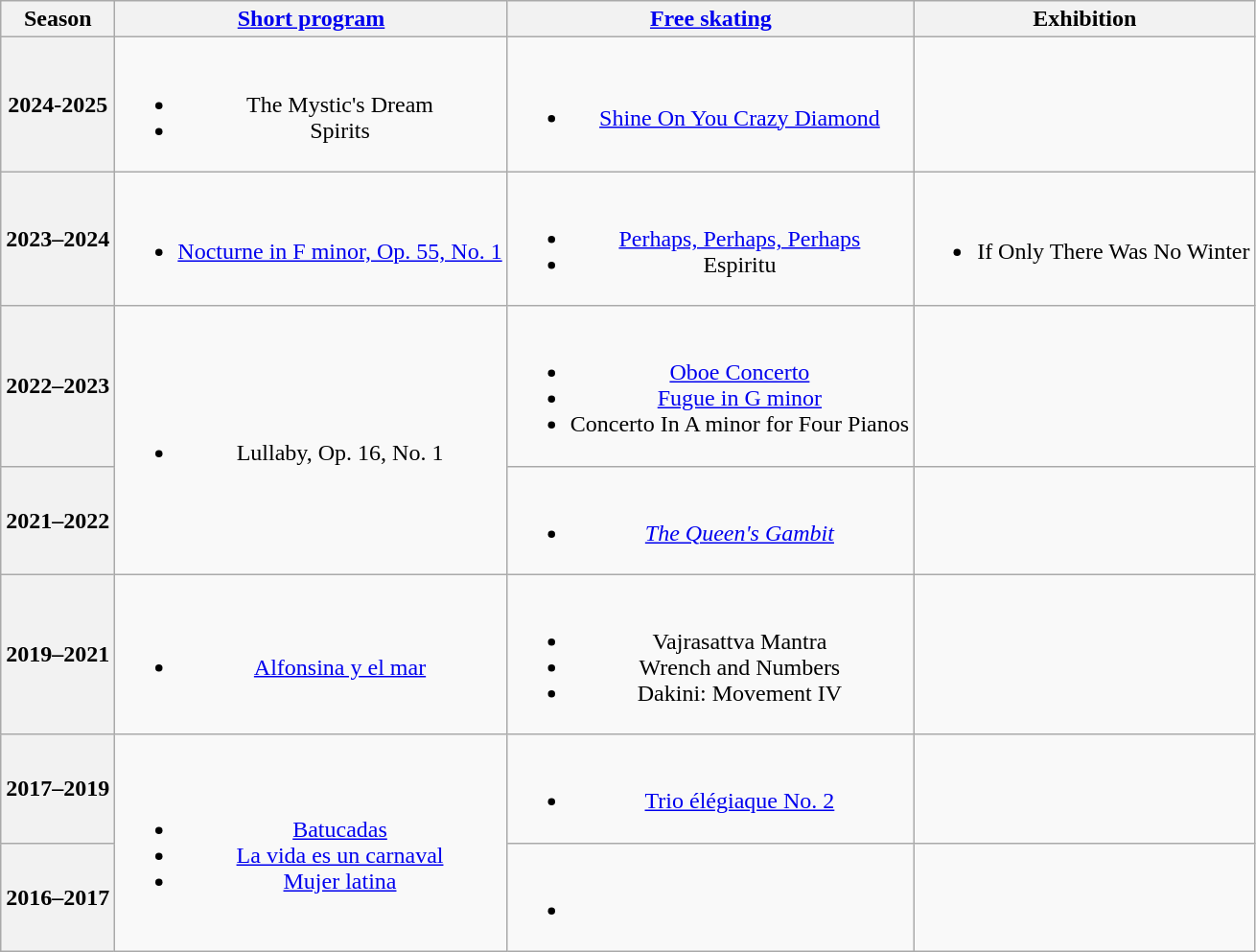<table class="wikitable" style="text-align:center">
<tr>
<th>Season</th>
<th><a href='#'>Short program</a></th>
<th><a href='#'>Free skating</a></th>
<th>Exhibition</th>
</tr>
<tr>
<th>2024-2025</th>
<td><br><ul><li>The Mystic's Dream <br> </li><li>Spirits <br> </li></ul></td>
<td><br><ul><li><a href='#'>Shine On You Crazy Diamond</a> <br> </li></ul></td>
<td></td>
</tr>
<tr>
<th>2023–2024</th>
<td><br><ul><li><a href='#'>Nocturne in F minor, Op. 55, No. 1</a> <br> </li></ul></td>
<td><br><ul><li><a href='#'>Perhaps, Perhaps, Perhaps</a> <br> </li><li>Espiritu <br> </li></ul></td>
<td><br><ul><li>If Only There Was No Winter <br> </li></ul></td>
</tr>
<tr>
<th>2022–2023</th>
<td rowspan="2"><br><ul><li>Lullaby, Op. 16, No. 1 <br> </li></ul></td>
<td><br><ul><li><a href='#'>Oboe Concerto</a> <br> </li><li><a href='#'>Fugue in G minor</a> <br> </li><li>Concerto In A minor for Four Pianos <br> </li></ul></td>
<td></td>
</tr>
<tr>
<th>2021–2022 <br></th>
<td><br><ul><li><em><a href='#'>The Queen's Gambit</a></em> <br> </li></ul></td>
<td></td>
</tr>
<tr>
<th>2019–2021 <br></th>
<td><br><ul><li><a href='#'>Alfonsina y el mar</a> <br> </li></ul></td>
<td><br><ul><li>Vajrasattva Mantra <br>  </li><li>Wrench and Numbers <br> </li><li>Dakini: Movement IV <br> </li></ul></td>
<td></td>
</tr>
<tr>
<th>2017–2019 <br></th>
<td rowspan=2><br><ul><li><a href='#'>Batucadas</a> <br></li><li><a href='#'>La vida es un carnaval</a> <br></li><li><a href='#'>Mujer latina</a> <br></li></ul></td>
<td><br><ul><li><a href='#'>Trio élégiaque No. 2</a> <br></li></ul></td>
<td></td>
</tr>
<tr>
<th>2016–2017</th>
<td><br><ul><li></li></ul></td>
<td></td>
</tr>
</table>
